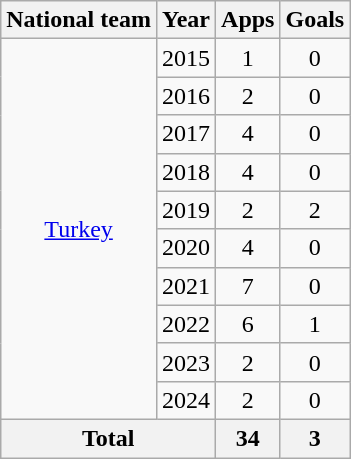<table class="wikitable" style="text-align:center">
<tr>
<th>National team</th>
<th>Year</th>
<th>Apps</th>
<th>Goals</th>
</tr>
<tr>
<td rowspan="10"><a href='#'>Turkey</a></td>
<td>2015</td>
<td>1</td>
<td>0</td>
</tr>
<tr>
<td>2016</td>
<td>2</td>
<td>0</td>
</tr>
<tr>
<td>2017</td>
<td>4</td>
<td>0</td>
</tr>
<tr>
<td>2018</td>
<td>4</td>
<td>0</td>
</tr>
<tr>
<td>2019</td>
<td>2</td>
<td>2</td>
</tr>
<tr>
<td>2020</td>
<td>4</td>
<td>0</td>
</tr>
<tr>
<td>2021</td>
<td>7</td>
<td>0</td>
</tr>
<tr>
<td>2022</td>
<td>6</td>
<td>1</td>
</tr>
<tr>
<td>2023</td>
<td>2</td>
<td>0</td>
</tr>
<tr>
<td>2024</td>
<td>2</td>
<td>0</td>
</tr>
<tr>
<th colspan="2">Total</th>
<th>34</th>
<th>3</th>
</tr>
</table>
